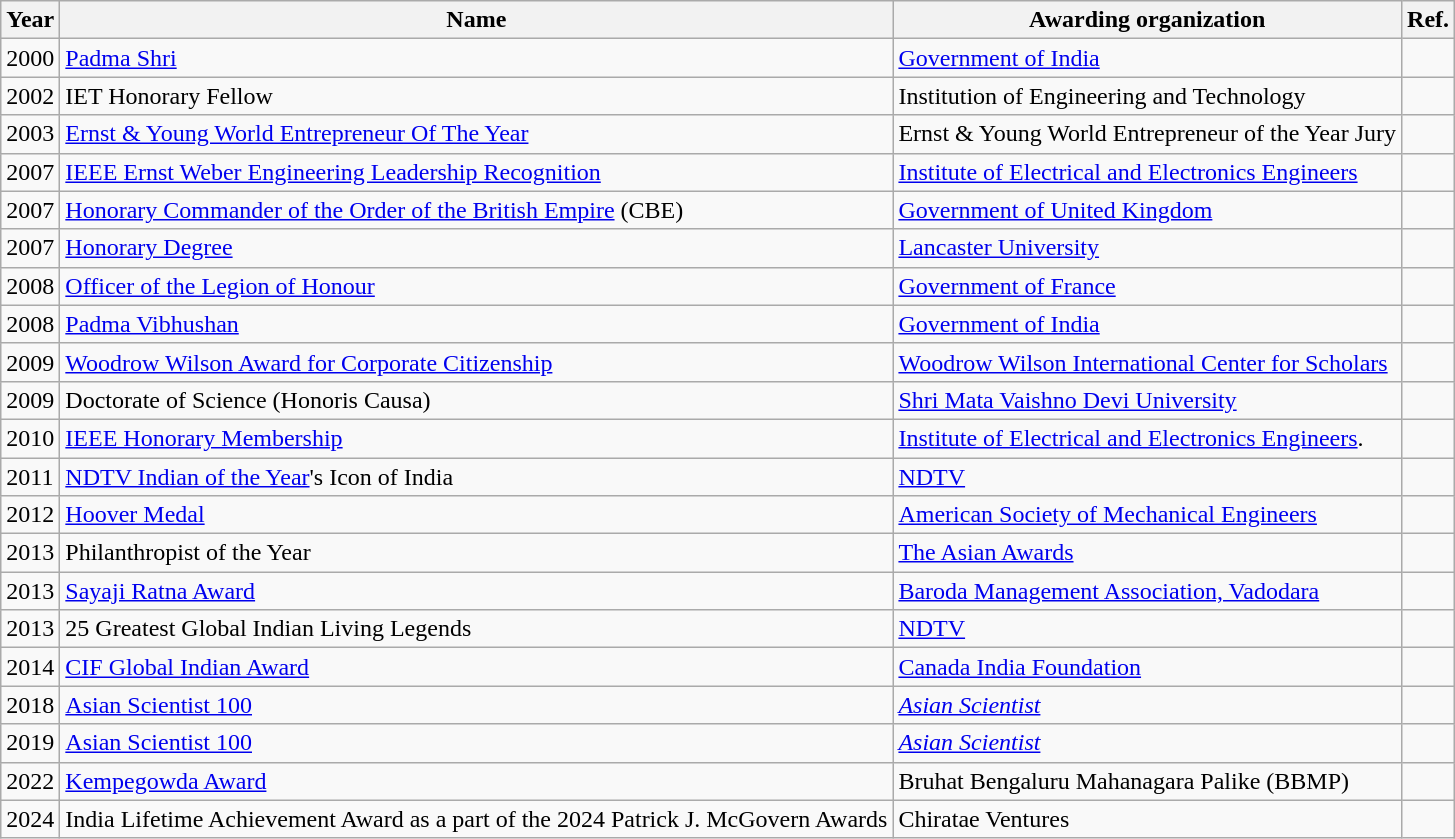<table class="wikitable sortable">
<tr>
<th>Year</th>
<th>Name</th>
<th>Awarding organization</th>
<th>Ref.</th>
</tr>
<tr>
<td>2000</td>
<td><a href='#'>Padma Shri</a></td>
<td><a href='#'>Government of India</a></td>
<td></td>
</tr>
<tr>
<td>2002</td>
<td>IET Honorary Fellow</td>
<td>Institution of Engineering and Technology</td>
<td></td>
</tr>
<tr>
<td>2003</td>
<td><a href='#'>Ernst & Young World Entrepreneur Of The Year</a></td>
<td>Ernst & Young World Entrepreneur of the Year Jury</td>
<td></td>
</tr>
<tr>
<td>2007</td>
<td><a href='#'>IEEE Ernst Weber Engineering Leadership Recognition</a></td>
<td><a href='#'>Institute of Electrical and Electronics Engineers</a></td>
<td></td>
</tr>
<tr>
<td>2007</td>
<td><a href='#'>Honorary Commander of the Order of the British Empire</a> (CBE)</td>
<td><a href='#'>Government of United Kingdom</a></td>
<td></td>
</tr>
<tr>
<td>2007</td>
<td><a href='#'>Honorary Degree</a></td>
<td><a href='#'>Lancaster University</a></td>
<td></td>
</tr>
<tr>
<td>2008</td>
<td><a href='#'>Officer of the Legion of Honour</a></td>
<td><a href='#'>Government of France</a></td>
<td></td>
</tr>
<tr>
<td>2008</td>
<td><a href='#'>Padma Vibhushan</a></td>
<td><a href='#'>Government of India</a></td>
<td></td>
</tr>
<tr>
<td>2009</td>
<td><a href='#'>Woodrow Wilson Award for Corporate Citizenship</a></td>
<td><a href='#'>Woodrow Wilson International Center for Scholars</a></td>
<td></td>
</tr>
<tr>
<td>2009</td>
<td>Doctorate of Science (Honoris Causa)</td>
<td><a href='#'>Shri Mata Vaishno Devi University</a></td>
<td></td>
</tr>
<tr>
<td>2010</td>
<td><a href='#'>IEEE Honorary Membership</a></td>
<td><a href='#'>Institute of Electrical and Electronics Engineers</a>.</td>
<td></td>
</tr>
<tr>
<td>2011</td>
<td><a href='#'>NDTV Indian of the Year</a>'s Icon of India</td>
<td><a href='#'>NDTV</a></td>
<td></td>
</tr>
<tr>
<td>2012</td>
<td><a href='#'>Hoover Medal</a></td>
<td><a href='#'>American Society of Mechanical Engineers</a></td>
<td></td>
</tr>
<tr>
<td>2013</td>
<td>Philanthropist of the Year</td>
<td><a href='#'>The Asian Awards</a></td>
<td></td>
</tr>
<tr>
<td>2013</td>
<td><a href='#'>Sayaji Ratna Award</a></td>
<td><a href='#'> Baroda Management Association, Vadodara</a></td>
<td></td>
</tr>
<tr>
<td>2013</td>
<td>25 Greatest Global Indian Living Legends</td>
<td><a href='#'>NDTV</a></td>
<td></td>
</tr>
<tr>
<td>2014</td>
<td><a href='#'>CIF Global Indian Award</a></td>
<td><a href='#'>Canada India Foundation</a></td>
<td></td>
</tr>
<tr>
<td>2018</td>
<td><a href='#'>Asian Scientist 100</a></td>
<td><em><a href='#'>Asian Scientist</a></em></td>
<td></td>
</tr>
<tr>
<td>2019</td>
<td><a href='#'>Asian Scientist 100</a></td>
<td><em><a href='#'>Asian Scientist</a></em></td>
<td></td>
</tr>
<tr>
<td>2022</td>
<td><a href='#'>Kempegowda Award</a></td>
<td>Bruhat Bengaluru Mahanagara Palike (BBMP)</td>
<td></td>
</tr>
<tr>
<td>2024</td>
<td>India Lifetime Achievement Award as a part of the 2024 Patrick J. McGovern Awards</td>
<td>Chiratae Ventures</td>
<td></td>
</tr>
</table>
